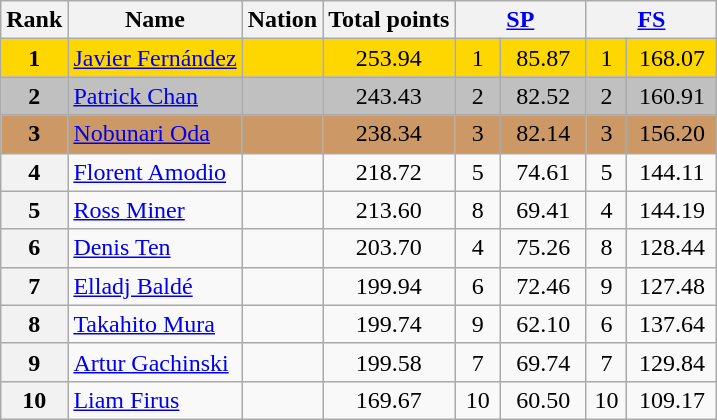<table class="wikitable sortable">
<tr>
<th>Rank</th>
<th>Name</th>
<th>Nation</th>
<th>Total points</th>
<th colspan="2" width="80px"><a href='#'>SP</a></th>
<th colspan="2" width="80px"><a href='#'>FS</a></th>
</tr>
<tr bgcolor="gold">
<td align="center"><strong>1</strong></td>
<td><a href='#'>Javier Fernández</a></td>
<td></td>
<td align="center">253.94</td>
<td align="center">1</td>
<td align="center">85.87</td>
<td align="center">1</td>
<td align="center">168.07</td>
</tr>
<tr bgcolor="silver">
<td align="center"><strong>2</strong></td>
<td><a href='#'>Patrick Chan</a></td>
<td></td>
<td align="center">243.43</td>
<td align="center">2</td>
<td align="center">82.52</td>
<td align="center">2</td>
<td align="center">160.91</td>
</tr>
<tr bgcolor="cc9966">
<td align="center"><strong>3</strong></td>
<td><a href='#'>Nobunari Oda</a></td>
<td></td>
<td align="center">238.34</td>
<td align="center">3</td>
<td align="center">82.14</td>
<td align="center">3</td>
<td align="center">156.20</td>
</tr>
<tr>
<th>4</th>
<td><a href='#'>Florent Amodio</a></td>
<td></td>
<td align="center">218.72</td>
<td align="center">5</td>
<td align="center">74.61</td>
<td align="center">5</td>
<td align="center">144.11</td>
</tr>
<tr>
<th>5</th>
<td><a href='#'>Ross Miner</a></td>
<td></td>
<td align="center">213.60</td>
<td align="center">8</td>
<td align="center">69.41</td>
<td align="center">4</td>
<td align="center">144.19</td>
</tr>
<tr>
<th>6</th>
<td><a href='#'>Denis Ten</a></td>
<td></td>
<td align="center">203.70</td>
<td align="center">4</td>
<td align="center">75.26</td>
<td align="center">8</td>
<td align="center">128.44</td>
</tr>
<tr>
<th>7</th>
<td><a href='#'>Elladj Baldé</a></td>
<td></td>
<td align="center">199.94</td>
<td align="center">6</td>
<td align="center">72.46</td>
<td align="center">9</td>
<td align="center">127.48</td>
</tr>
<tr>
<th>8</th>
<td><a href='#'>Takahito Mura</a></td>
<td></td>
<td align="center">199.74</td>
<td align="center">9</td>
<td align="center">62.10</td>
<td align="center">6</td>
<td align="center">137.64</td>
</tr>
<tr>
<th>9</th>
<td><a href='#'>Artur Gachinski</a></td>
<td></td>
<td align="center">199.58</td>
<td align="center">7</td>
<td align="center">69.74</td>
<td align="center">7</td>
<td align="center">129.84</td>
</tr>
<tr>
<th>10</th>
<td><a href='#'>Liam Firus</a></td>
<td></td>
<td align="center">169.67</td>
<td align="center">10</td>
<td align="center">60.50</td>
<td align="center">10</td>
<td align="center">109.17</td>
</tr>
</table>
